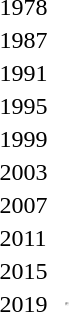<table>
<tr>
<td>1978</td>
<td></td>
<td></td>
<td><br></td>
</tr>
<tr>
<td>1987</td>
<td></td>
<td></td>
<td><br></td>
</tr>
<tr>
<td>1991</td>
<td></td>
<td></td>
<td><br></td>
</tr>
<tr>
<td>1995</td>
<td></td>
<td></td>
<td><br></td>
</tr>
<tr>
<td>1999</td>
<td></td>
<td></td>
<td><br></td>
</tr>
<tr>
<td>2003</td>
<td></td>
<td></td>
<td><br></td>
</tr>
<tr>
<td>2007</td>
<td></td>
<td></td>
<td> <br> </td>
</tr>
<tr>
<td>2011</td>
<td></td>
<td></td>
<td><br></td>
</tr>
<tr>
<td>2015</td>
<td></td>
<td></td>
<td> <br> </td>
</tr>
<tr>
<td>2019</td>
<td></td>
<td></td>
<td><hr></td>
</tr>
</table>
